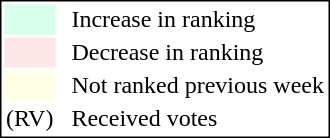<table style="border:1px solid black;">
<tr>
<td style="background:#D8FFEB; width:20px;"></td>
<td> </td>
<td>Increase in ranking</td>
</tr>
<tr>
<td style="background:#FFE6E6; width:20px;"></td>
<td> </td>
<td>Decrease in ranking</td>
</tr>
<tr>
<td style="background:#FFFFE6; width:20px;"></td>
<td> </td>
<td>Not ranked previous week</td>
</tr>
<tr>
<td>(RV)</td>
<td> </td>
<td>Received votes</td>
</tr>
</table>
